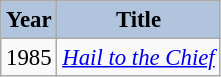<table class="wikitable" style="font-size:95%;">
<tr>
<th style="background:#B0C4DE;">Year</th>
<th style="background:#B0C4DE;">Title</th>
</tr>
<tr>
<td>1985</td>
<td><em><a href='#'>Hail to the Chief</a></em></td>
</tr>
</table>
